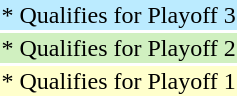<table>
<tr style="background: #BBEBFF;">
<td>* Qualifies for Playoff 3</td>
</tr>
<tr style="background: #D0F0C0;">
<td>* Qualifies for Playoff 2</td>
</tr>
<tr style="background: #FFFFCC;">
<td>* Qualifies for Playoff 1</td>
</tr>
</table>
